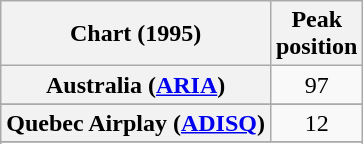<table class="wikitable sortable plainrowheaders" style="text-align:center">
<tr>
<th>Chart (1995)</th>
<th>Peak<br>position</th>
</tr>
<tr>
<th scope="row">Australia (<a href='#'>ARIA</a>)</th>
<td>97</td>
</tr>
<tr>
</tr>
<tr>
</tr>
<tr>
</tr>
<tr>
<th scope="row">Quebec Airplay (<a href='#'>ADISQ</a>)</th>
<td>12</td>
</tr>
<tr>
</tr>
<tr>
</tr>
<tr>
</tr>
<tr>
</tr>
<tr>
</tr>
<tr>
</tr>
</table>
